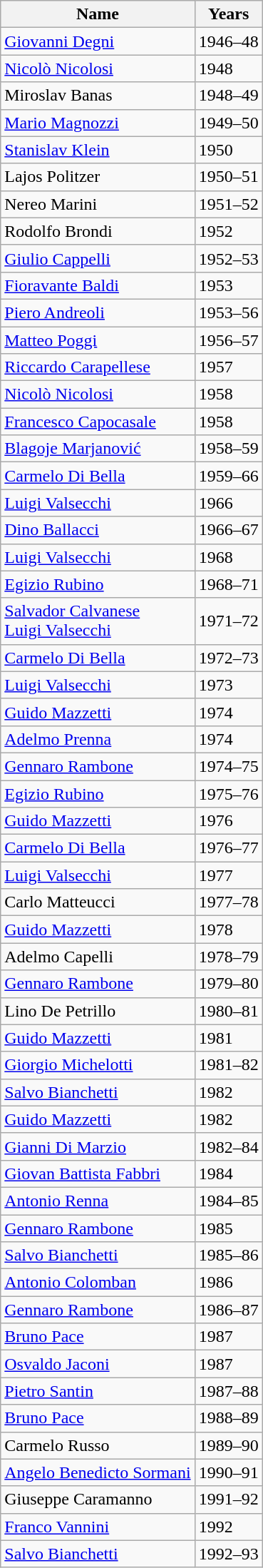<table class="wikitable" style="text-align: center">
<tr>
<th rowspan="1">Name</th>
<th rowspan="1">Years</th>
</tr>
<tr>
<td align=left><a href='#'>Giovanni Degni</a></td>
<td align=left>1946–48</td>
</tr>
<tr>
<td align=left><a href='#'>Nicolò Nicolosi</a></td>
<td align=left>1948</td>
</tr>
<tr>
<td align=left>Miroslav Banas</td>
<td align=left>1948–49</td>
</tr>
<tr>
<td align=left><a href='#'>Mario Magnozzi</a></td>
<td align=left>1949–50</td>
</tr>
<tr>
<td align=left><a href='#'>Stanislav Klein</a></td>
<td align=left>1950</td>
</tr>
<tr>
<td align=left>Lajos Politzer</td>
<td align=left>1950–51</td>
</tr>
<tr>
<td align=left>Nereo Marini</td>
<td align=left>1951–52</td>
</tr>
<tr>
<td align=left>Rodolfo Brondi</td>
<td align=left>1952</td>
</tr>
<tr>
<td align=left><a href='#'>Giulio Cappelli</a></td>
<td align=left>1952–53</td>
</tr>
<tr>
<td align=left><a href='#'>Fioravante Baldi</a></td>
<td align=left>1953</td>
</tr>
<tr>
<td align=left><a href='#'>Piero Andreoli</a></td>
<td align=left>1953–56</td>
</tr>
<tr>
<td align=left><a href='#'>Matteo Poggi</a></td>
<td align=left>1956–57</td>
</tr>
<tr>
<td align=left><a href='#'>Riccardo Carapellese</a></td>
<td align=left>1957</td>
</tr>
<tr>
<td align=left><a href='#'>Nicolò Nicolosi</a></td>
<td align=left>1958</td>
</tr>
<tr>
<td align=left><a href='#'>Francesco Capocasale</a></td>
<td align=left>1958</td>
</tr>
<tr>
<td align=left><a href='#'>Blagoje Marjanović</a></td>
<td align=left>1958–59</td>
</tr>
<tr>
<td align=left><a href='#'>Carmelo Di Bella</a></td>
<td align=left>1959–66</td>
</tr>
<tr>
<td align=left><a href='#'>Luigi Valsecchi</a></td>
<td align=left>1966</td>
</tr>
<tr>
<td align=left><a href='#'>Dino Ballacci</a></td>
<td align=left>1966–67</td>
</tr>
<tr>
<td align=left><a href='#'>Luigi Valsecchi</a></td>
<td align=left>1968</td>
</tr>
<tr>
<td align=left><a href='#'>Egizio Rubino</a></td>
<td align=left>1968–71</td>
</tr>
<tr>
<td align=left><a href='#'>Salvador Calvanese</a><br><a href='#'>Luigi Valsecchi</a></td>
<td align=left>1971–72</td>
</tr>
<tr>
<td align=left><a href='#'>Carmelo Di Bella</a></td>
<td align=left>1972–73</td>
</tr>
<tr>
<td align=left><a href='#'>Luigi Valsecchi</a></td>
<td align=left>1973</td>
</tr>
<tr>
<td align=left><a href='#'>Guido Mazzetti</a></td>
<td align=left>1974</td>
</tr>
<tr>
<td align=left><a href='#'>Adelmo Prenna</a></td>
<td align=left>1974</td>
</tr>
<tr>
<td align=left><a href='#'>Gennaro Rambone</a></td>
<td align=left>1974–75</td>
</tr>
<tr>
<td align=left><a href='#'>Egizio Rubino</a></td>
<td align=left>1975–76</td>
</tr>
<tr>
<td align=left><a href='#'>Guido Mazzetti</a></td>
<td align=left>1976</td>
</tr>
<tr>
<td align=left><a href='#'>Carmelo Di Bella</a></td>
<td align=left>1976–77</td>
</tr>
<tr>
<td align=left><a href='#'>Luigi Valsecchi</a></td>
<td align=left>1977</td>
</tr>
<tr>
<td align=left>Carlo Matteucci</td>
<td align=left>1977–78</td>
</tr>
<tr>
<td align=left><a href='#'>Guido Mazzetti</a></td>
<td align=left>1978</td>
</tr>
<tr>
<td align=left>Adelmo Capelli</td>
<td align=left>1978–79</td>
</tr>
<tr>
<td align=left><a href='#'>Gennaro Rambone</a></td>
<td align=left>1979–80</td>
</tr>
<tr>
<td align=left>Lino De Petrillo</td>
<td align=left>1980–81</td>
</tr>
<tr>
<td align=left><a href='#'>Guido Mazzetti</a></td>
<td align=left>1981</td>
</tr>
<tr>
<td align=left><a href='#'>Giorgio Michelotti</a></td>
<td align=left>1981–82</td>
</tr>
<tr>
<td align=left><a href='#'>Salvo Bianchetti</a></td>
<td align=left>1982</td>
</tr>
<tr>
<td align=left><a href='#'>Guido Mazzetti</a></td>
<td align=left>1982</td>
</tr>
<tr>
<td align=left><a href='#'>Gianni Di Marzio</a></td>
<td align=left>1982–84</td>
</tr>
<tr>
<td align=left><a href='#'>Giovan Battista Fabbri</a></td>
<td align=left>1984</td>
</tr>
<tr>
<td align=left><a href='#'>Antonio Renna</a></td>
<td align=left>1984–85</td>
</tr>
<tr>
<td align=left><a href='#'>Gennaro Rambone</a></td>
<td align=left>1985</td>
</tr>
<tr>
<td align=left><a href='#'>Salvo Bianchetti</a></td>
<td align=left>1985–86</td>
</tr>
<tr>
<td align=left><a href='#'>Antonio Colomban</a></td>
<td align=left>1986</td>
</tr>
<tr>
<td align=left><a href='#'>Gennaro Rambone</a></td>
<td align=left>1986–87</td>
</tr>
<tr>
<td align=left><a href='#'>Bruno Pace</a></td>
<td align=left>1987</td>
</tr>
<tr>
<td align=left><a href='#'>Osvaldo Jaconi</a></td>
<td align=left>1987</td>
</tr>
<tr>
<td align=left><a href='#'>Pietro Santin</a></td>
<td align=left>1987–88</td>
</tr>
<tr>
<td align=left><a href='#'>Bruno Pace</a></td>
<td align=left>1988–89</td>
</tr>
<tr>
<td align=left>Carmelo Russo</td>
<td align=left>1989–90</td>
</tr>
<tr>
<td align=left><a href='#'>Angelo Benedicto Sormani</a></td>
<td align=left>1990–91</td>
</tr>
<tr>
<td align=left>Giuseppe Caramanno</td>
<td align=left>1991–92</td>
</tr>
<tr>
<td align=left><a href='#'>Franco Vannini</a></td>
<td align=left>1992</td>
</tr>
<tr>
<td align=left><a href='#'>Salvo Bianchetti</a></td>
<td align=left>1992–93</td>
</tr>
</table>
